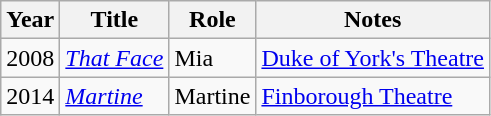<table class="wikitable sortable">
<tr>
<th>Year</th>
<th>Title</th>
<th>Role</th>
<th>Notes</th>
</tr>
<tr>
<td>2008</td>
<td><em><a href='#'>That Face</a></em></td>
<td>Mia</td>
<td><a href='#'>Duke of York's Theatre</a></td>
</tr>
<tr>
<td>2014</td>
<td><em><a href='#'>Martine</a></em></td>
<td>Martine</td>
<td><a href='#'>Finborough Theatre</a></td>
</tr>
</table>
